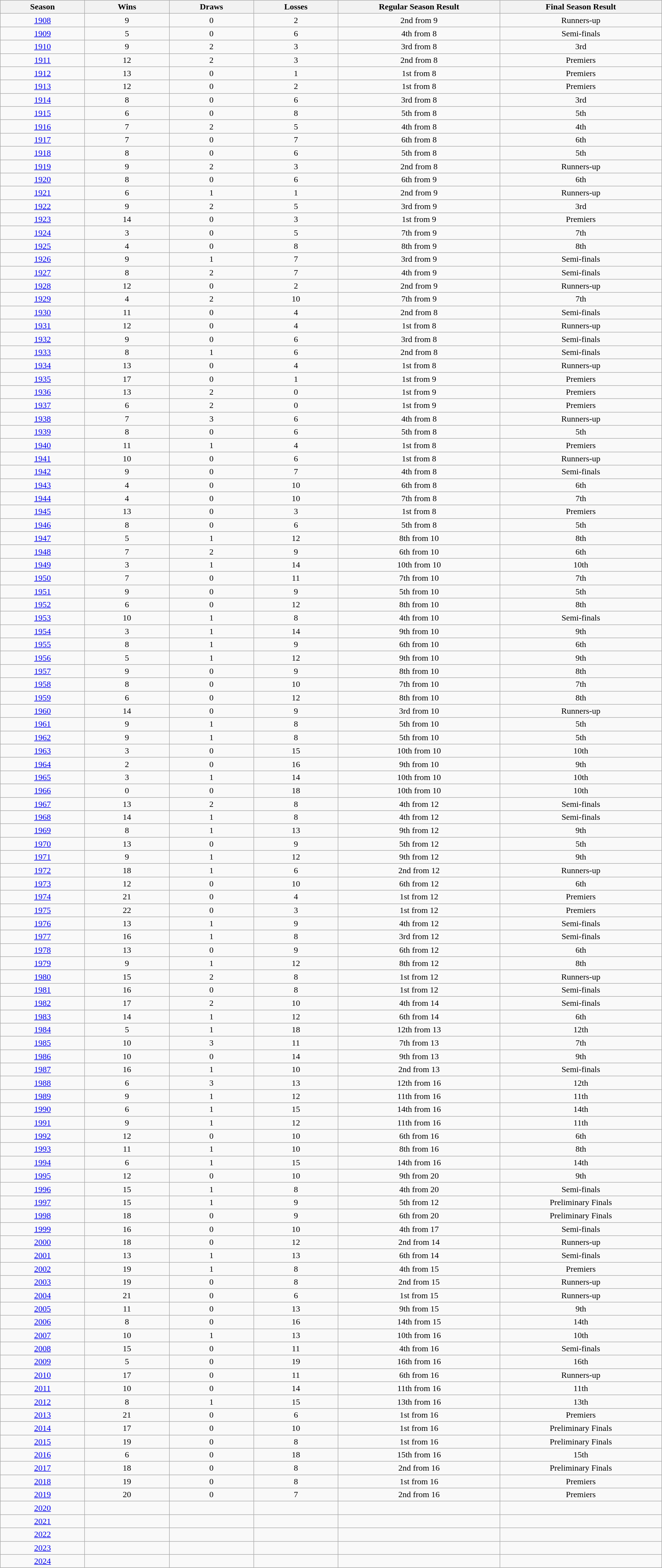<table class="wikitable" width="100%" style="text-align: center;">
<tr>
<th style="width:5em">Season</th>
<th style="width:5em">Wins</th>
<th style="width:5em">Draws</th>
<th style="width:5em">Losses</th>
<th style="width:10em">Regular Season Result</th>
<th style="width:10em">Final Season Result</th>
</tr>
<tr>
<td><a href='#'>1908</a></td>
<td>9</td>
<td>0</td>
<td>2</td>
<td>2nd from 9</td>
<td>Runners-up</td>
</tr>
<tr>
<td><a href='#'>1909</a></td>
<td>5</td>
<td>0</td>
<td>6</td>
<td>4th from 8</td>
<td>Semi-finals</td>
</tr>
<tr>
<td><a href='#'>1910</a></td>
<td>9</td>
<td>2</td>
<td>3</td>
<td>3rd from 8</td>
<td>3rd</td>
</tr>
<tr>
<td><a href='#'>1911</a></td>
<td>12</td>
<td>2</td>
<td>3</td>
<td>2nd from 8</td>
<td>Premiers</td>
</tr>
<tr>
<td><a href='#'>1912</a></td>
<td>13</td>
<td>0</td>
<td>1</td>
<td>1st from 8</td>
<td>Premiers</td>
</tr>
<tr>
<td><a href='#'>1913</a></td>
<td>12</td>
<td>0</td>
<td>2</td>
<td>1st from 8</td>
<td>Premiers</td>
</tr>
<tr>
<td><a href='#'>1914</a></td>
<td>8</td>
<td>0</td>
<td>6</td>
<td>3rd from 8</td>
<td>3rd</td>
</tr>
<tr>
<td><a href='#'>1915</a></td>
<td>6</td>
<td>0</td>
<td>8</td>
<td>5th from 8</td>
<td>5th</td>
</tr>
<tr>
<td><a href='#'>1916</a></td>
<td>7</td>
<td>2</td>
<td>5</td>
<td>4th from 8</td>
<td>4th</td>
</tr>
<tr>
<td><a href='#'>1917</a></td>
<td>7</td>
<td>0</td>
<td>7</td>
<td>6th from 8</td>
<td>6th</td>
</tr>
<tr>
<td><a href='#'>1918</a></td>
<td>8</td>
<td>0</td>
<td>6</td>
<td>5th from 8</td>
<td>5th</td>
</tr>
<tr>
<td><a href='#'>1919</a></td>
<td>9</td>
<td>2</td>
<td>3</td>
<td>2nd from 8</td>
<td>Runners-up</td>
</tr>
<tr>
<td><a href='#'>1920</a></td>
<td>8</td>
<td>0</td>
<td>6</td>
<td>6th from 9</td>
<td>6th</td>
</tr>
<tr>
<td><a href='#'>1921</a></td>
<td>6</td>
<td>1</td>
<td>1</td>
<td>2nd from 9</td>
<td>Runners-up</td>
</tr>
<tr>
<td><a href='#'>1922</a></td>
<td>9</td>
<td>2</td>
<td>5</td>
<td>3rd from 9</td>
<td>3rd</td>
</tr>
<tr>
<td><a href='#'>1923</a></td>
<td>14</td>
<td>0</td>
<td>3</td>
<td>1st from 9</td>
<td>Premiers</td>
</tr>
<tr>
<td><a href='#'>1924</a></td>
<td>3</td>
<td>0</td>
<td>5</td>
<td>7th from 9</td>
<td>7th</td>
</tr>
<tr>
<td><a href='#'>1925</a></td>
<td>4</td>
<td>0</td>
<td>8</td>
<td>8th from 9</td>
<td>8th</td>
</tr>
<tr>
<td><a href='#'>1926</a></td>
<td>9</td>
<td>1</td>
<td>7</td>
<td>3rd from 9</td>
<td>Semi-finals</td>
</tr>
<tr>
<td><a href='#'>1927</a></td>
<td>8</td>
<td>2</td>
<td>7</td>
<td>4th from 9</td>
<td>Semi-finals</td>
</tr>
<tr>
<td><a href='#'>1928</a></td>
<td>12</td>
<td>0</td>
<td>2</td>
<td>2nd from 9</td>
<td>Runners-up</td>
</tr>
<tr>
<td><a href='#'>1929</a></td>
<td>4</td>
<td>2</td>
<td>10</td>
<td>7th from 9</td>
<td>7th</td>
</tr>
<tr>
<td><a href='#'>1930</a></td>
<td>11</td>
<td>0</td>
<td>4</td>
<td>2nd from 8</td>
<td>Semi-finals</td>
</tr>
<tr>
<td><a href='#'>1931</a></td>
<td>12</td>
<td>0</td>
<td>4</td>
<td>1st from 8</td>
<td>Runners-up</td>
</tr>
<tr>
<td><a href='#'>1932</a></td>
<td>9</td>
<td>0</td>
<td>6</td>
<td>3rd from 8</td>
<td>Semi-finals</td>
</tr>
<tr>
<td><a href='#'>1933</a></td>
<td>8</td>
<td>1</td>
<td>6</td>
<td>2nd from 8</td>
<td>Semi-finals</td>
</tr>
<tr>
<td><a href='#'>1934</a></td>
<td>13</td>
<td>0</td>
<td>4</td>
<td>1st from 8</td>
<td>Runners-up</td>
</tr>
<tr>
<td><a href='#'>1935</a></td>
<td>17</td>
<td>0</td>
<td>1</td>
<td>1st from 9</td>
<td>Premiers</td>
</tr>
<tr>
<td><a href='#'>1936</a></td>
<td>13</td>
<td>2</td>
<td>0</td>
<td>1st from 9</td>
<td>Premiers</td>
</tr>
<tr>
<td><a href='#'>1937</a></td>
<td>6</td>
<td>2</td>
<td>0</td>
<td>1st from 9</td>
<td>Premiers</td>
</tr>
<tr>
<td><a href='#'>1938</a></td>
<td>7</td>
<td>3</td>
<td>6</td>
<td>4th from 8</td>
<td>Runners-up</td>
</tr>
<tr>
<td><a href='#'>1939</a></td>
<td>8</td>
<td>0</td>
<td>6</td>
<td>5th from 8</td>
<td>5th</td>
</tr>
<tr>
<td><a href='#'>1940</a></td>
<td>11</td>
<td>1</td>
<td>4</td>
<td>1st from 8</td>
<td>Premiers</td>
</tr>
<tr>
<td><a href='#'>1941</a></td>
<td>10</td>
<td>0</td>
<td>6</td>
<td>1st from 8</td>
<td>Runners-up</td>
</tr>
<tr>
<td><a href='#'>1942</a></td>
<td>9</td>
<td>0</td>
<td>7</td>
<td>4th from 8</td>
<td>Semi-finals</td>
</tr>
<tr>
<td><a href='#'>1943</a></td>
<td>4</td>
<td>0</td>
<td>10</td>
<td>6th from 8</td>
<td>6th</td>
</tr>
<tr>
<td><a href='#'>1944</a></td>
<td>4</td>
<td>0</td>
<td>10</td>
<td>7th from 8</td>
<td>7th</td>
</tr>
<tr>
<td><a href='#'>1945</a></td>
<td>13</td>
<td>0</td>
<td>3</td>
<td>1st from 8</td>
<td>Premiers</td>
</tr>
<tr>
<td><a href='#'>1946</a></td>
<td>8</td>
<td>0</td>
<td>6</td>
<td>5th from 8</td>
<td>5th</td>
</tr>
<tr>
<td><a href='#'>1947</a></td>
<td>5</td>
<td>1</td>
<td>12</td>
<td>8th from 10</td>
<td>8th</td>
</tr>
<tr>
<td><a href='#'>1948</a></td>
<td>7</td>
<td>2</td>
<td>9</td>
<td>6th from 10</td>
<td>6th</td>
</tr>
<tr>
<td><a href='#'>1949</a></td>
<td>3</td>
<td>1</td>
<td>14</td>
<td>10th from 10</td>
<td>10th</td>
</tr>
<tr>
<td><a href='#'>1950</a></td>
<td>7</td>
<td>0</td>
<td>11</td>
<td>7th from 10</td>
<td>7th</td>
</tr>
<tr>
<td><a href='#'>1951</a></td>
<td>9</td>
<td>0</td>
<td>9</td>
<td>5th from 10</td>
<td>5th</td>
</tr>
<tr>
<td><a href='#'>1952</a></td>
<td>6</td>
<td>0</td>
<td>12</td>
<td>8th from 10</td>
<td>8th</td>
</tr>
<tr>
<td><a href='#'>1953</a></td>
<td>10</td>
<td>1</td>
<td>8</td>
<td>4th from 10</td>
<td>Semi-finals</td>
</tr>
<tr>
<td><a href='#'>1954</a></td>
<td>3</td>
<td>1</td>
<td>14</td>
<td>9th from 10</td>
<td>9th</td>
</tr>
<tr>
<td><a href='#'>1955</a></td>
<td>8</td>
<td>1</td>
<td>9</td>
<td>6th from 10</td>
<td>6th</td>
</tr>
<tr>
<td><a href='#'>1956</a></td>
<td>5</td>
<td>1</td>
<td>12</td>
<td>9th from 10</td>
<td>9th</td>
</tr>
<tr>
<td><a href='#'>1957</a></td>
<td>9</td>
<td>0</td>
<td>9</td>
<td>8th from 10</td>
<td>8th</td>
</tr>
<tr>
<td><a href='#'>1958</a></td>
<td>8</td>
<td>0</td>
<td>10</td>
<td>7th from 10</td>
<td>7th</td>
</tr>
<tr>
<td><a href='#'>1959</a></td>
<td>6</td>
<td>0</td>
<td>12</td>
<td>8th from 10</td>
<td>8th</td>
</tr>
<tr>
<td><a href='#'>1960</a></td>
<td>14</td>
<td>0</td>
<td>9</td>
<td>3rd from 10</td>
<td>Runners-up</td>
</tr>
<tr>
<td><a href='#'>1961</a></td>
<td>9</td>
<td>1</td>
<td>8</td>
<td>5th from 10</td>
<td>5th</td>
</tr>
<tr>
<td><a href='#'>1962</a></td>
<td>9</td>
<td>1</td>
<td>8</td>
<td>5th from 10</td>
<td>5th</td>
</tr>
<tr>
<td><a href='#'>1963</a></td>
<td>3</td>
<td>0</td>
<td>15</td>
<td>10th from 10</td>
<td>10th</td>
</tr>
<tr>
<td><a href='#'>1964</a></td>
<td>2</td>
<td>0</td>
<td>16</td>
<td>9th from 10</td>
<td>9th</td>
</tr>
<tr>
<td><a href='#'>1965</a></td>
<td>3</td>
<td>1</td>
<td>14</td>
<td>10th from 10</td>
<td>10th</td>
</tr>
<tr>
<td><a href='#'>1966</a></td>
<td>0</td>
<td>0</td>
<td>18</td>
<td>10th from 10</td>
<td>10th</td>
</tr>
<tr>
<td><a href='#'>1967</a></td>
<td>13</td>
<td>2</td>
<td>8</td>
<td>4th from 12</td>
<td>Semi-finals</td>
</tr>
<tr>
<td><a href='#'>1968</a></td>
<td>14</td>
<td>1</td>
<td>8</td>
<td>4th from 12</td>
<td>Semi-finals</td>
</tr>
<tr>
<td><a href='#'>1969</a></td>
<td>8</td>
<td>1</td>
<td>13</td>
<td>9th from 12</td>
<td>9th</td>
</tr>
<tr>
<td><a href='#'>1970</a></td>
<td>13</td>
<td>0</td>
<td>9</td>
<td>5th from 12</td>
<td>5th</td>
</tr>
<tr>
<td><a href='#'>1971</a></td>
<td>9</td>
<td>1</td>
<td>12</td>
<td>9th from 12</td>
<td>9th</td>
</tr>
<tr>
<td><a href='#'>1972</a></td>
<td>18</td>
<td>1</td>
<td>6</td>
<td>2nd from 12</td>
<td>Runners-up</td>
</tr>
<tr>
<td><a href='#'>1973</a></td>
<td>12</td>
<td>0</td>
<td>10</td>
<td>6th from 12</td>
<td>6th</td>
</tr>
<tr>
<td><a href='#'>1974</a></td>
<td>21</td>
<td>0</td>
<td>4</td>
<td>1st from 12</td>
<td>Premiers</td>
</tr>
<tr>
<td><a href='#'>1975</a></td>
<td>22</td>
<td>0</td>
<td>3</td>
<td>1st from 12</td>
<td>Premiers</td>
</tr>
<tr>
<td><a href='#'>1976</a></td>
<td>13</td>
<td>1</td>
<td>9</td>
<td>4th from 12</td>
<td>Semi-finals</td>
</tr>
<tr>
<td><a href='#'>1977</a></td>
<td>16</td>
<td>1</td>
<td>8</td>
<td>3rd from 12</td>
<td>Semi-finals</td>
</tr>
<tr>
<td><a href='#'>1978</a></td>
<td>13</td>
<td>0</td>
<td>9</td>
<td>6th from 12</td>
<td>6th</td>
</tr>
<tr>
<td><a href='#'>1979</a></td>
<td>9</td>
<td>1</td>
<td>12</td>
<td>8th from 12</td>
<td>8th</td>
</tr>
<tr>
<td><a href='#'>1980</a></td>
<td>15</td>
<td>2</td>
<td>8</td>
<td>1st from 12</td>
<td>Runners-up</td>
</tr>
<tr>
<td><a href='#'>1981</a></td>
<td>16</td>
<td>0</td>
<td>8</td>
<td>1st from 12</td>
<td>Semi-finals</td>
</tr>
<tr>
<td><a href='#'>1982</a></td>
<td>17</td>
<td>2</td>
<td>10</td>
<td>4th from 14</td>
<td>Semi-finals</td>
</tr>
<tr>
<td><a href='#'>1983</a></td>
<td>14</td>
<td>1</td>
<td>12</td>
<td>6th from 14</td>
<td>6th</td>
</tr>
<tr>
<td><a href='#'>1984</a></td>
<td>5</td>
<td>1</td>
<td>18</td>
<td>12th from 13</td>
<td>12th</td>
</tr>
<tr>
<td><a href='#'>1985</a></td>
<td>10</td>
<td>3</td>
<td>11</td>
<td>7th from 13</td>
<td>7th</td>
</tr>
<tr>
<td><a href='#'>1986</a></td>
<td>10</td>
<td>0</td>
<td>14</td>
<td>9th from 13</td>
<td>9th</td>
</tr>
<tr>
<td><a href='#'>1987</a></td>
<td>16</td>
<td>1</td>
<td>10</td>
<td>2nd from 13</td>
<td>Semi-finals</td>
</tr>
<tr>
<td><a href='#'>1988</a></td>
<td>6</td>
<td>3</td>
<td>13</td>
<td>12th from 16</td>
<td>12th</td>
</tr>
<tr>
<td><a href='#'>1989</a></td>
<td>9</td>
<td>1</td>
<td>12</td>
<td>11th from 16</td>
<td>11th</td>
</tr>
<tr>
<td><a href='#'>1990</a></td>
<td>6</td>
<td>1</td>
<td>15</td>
<td>14th from 16</td>
<td>14th</td>
</tr>
<tr>
<td><a href='#'>1991</a></td>
<td>9</td>
<td>1</td>
<td>12</td>
<td>11th from 16</td>
<td>11th</td>
</tr>
<tr>
<td><a href='#'>1992</a></td>
<td>12</td>
<td>0</td>
<td>10</td>
<td>6th from 16</td>
<td>6th</td>
</tr>
<tr>
<td><a href='#'>1993</a></td>
<td>11</td>
<td>1</td>
<td>10</td>
<td>8th from 16</td>
<td>8th</td>
</tr>
<tr>
<td><a href='#'>1994</a></td>
<td>6</td>
<td>1</td>
<td>15</td>
<td>14th from 16</td>
<td>14th</td>
</tr>
<tr>
<td><a href='#'>1995</a></td>
<td>12</td>
<td>0</td>
<td>10</td>
<td>9th from 20</td>
<td>9th</td>
</tr>
<tr>
<td><a href='#'>1996</a></td>
<td>15</td>
<td>1</td>
<td>8</td>
<td>4th from 20</td>
<td>Semi-finals</td>
</tr>
<tr>
<td><a href='#'>1997</a></td>
<td>15</td>
<td>1</td>
<td>9</td>
<td>5th from 12</td>
<td>Preliminary Finals</td>
</tr>
<tr>
<td><a href='#'>1998</a></td>
<td>18</td>
<td>0</td>
<td>9</td>
<td>6th from 20</td>
<td>Preliminary Finals</td>
</tr>
<tr>
<td><a href='#'>1999</a></td>
<td>16</td>
<td>0</td>
<td>10</td>
<td>4th from 17</td>
<td>Semi-finals</td>
</tr>
<tr>
<td><a href='#'>2000</a></td>
<td>18</td>
<td>0</td>
<td>12</td>
<td>2nd from 14</td>
<td>Runners-up</td>
</tr>
<tr>
<td><a href='#'>2001</a></td>
<td>13</td>
<td>1</td>
<td>13</td>
<td>6th from 14</td>
<td>Semi-finals</td>
</tr>
<tr>
<td><a href='#'>2002</a></td>
<td>19</td>
<td>1</td>
<td>8</td>
<td>4th from 15</td>
<td>Premiers</td>
</tr>
<tr>
<td><a href='#'>2003</a></td>
<td>19</td>
<td>0</td>
<td>8</td>
<td>2nd from 15</td>
<td>Runners-up</td>
</tr>
<tr>
<td><a href='#'>2004</a></td>
<td>21</td>
<td>0</td>
<td>6</td>
<td>1st from 15</td>
<td>Runners-up</td>
</tr>
<tr>
<td><a href='#'>2005</a></td>
<td>11</td>
<td>0</td>
<td>13</td>
<td>9th from 15</td>
<td>9th</td>
</tr>
<tr>
<td><a href='#'>2006</a></td>
<td>8</td>
<td>0</td>
<td>16</td>
<td>14th from 15</td>
<td>14th</td>
</tr>
<tr>
<td><a href='#'>2007</a></td>
<td>10</td>
<td>1</td>
<td>13</td>
<td>10th from 16</td>
<td>10th</td>
</tr>
<tr>
<td><a href='#'>2008</a></td>
<td>15</td>
<td>0</td>
<td>11</td>
<td>4th from 16</td>
<td>Semi-finals</td>
</tr>
<tr>
<td><a href='#'>2009</a></td>
<td>5</td>
<td>0</td>
<td>19</td>
<td>16th from 16</td>
<td>16th</td>
</tr>
<tr>
<td><a href='#'>2010</a></td>
<td>17</td>
<td>0</td>
<td>11</td>
<td>6th from 16</td>
<td>Runners-up</td>
</tr>
<tr>
<td><a href='#'>2011</a></td>
<td>10</td>
<td>0</td>
<td>14</td>
<td>11th from 16</td>
<td>11th</td>
</tr>
<tr>
<td><a href='#'>2012</a></td>
<td>8</td>
<td>1</td>
<td>15</td>
<td>13th from 16</td>
<td>13th</td>
</tr>
<tr>
<td><a href='#'>2013</a></td>
<td>21</td>
<td>0</td>
<td>6</td>
<td>1st from 16</td>
<td>Premiers</td>
</tr>
<tr>
<td><a href='#'>2014</a></td>
<td>17</td>
<td>0</td>
<td>10</td>
<td>1st from 16</td>
<td>Preliminary Finals</td>
</tr>
<tr>
<td><a href='#'>2015</a></td>
<td>19</td>
<td>0</td>
<td>8</td>
<td>1st from 16</td>
<td>Preliminary Finals</td>
</tr>
<tr>
<td><a href='#'>2016</a></td>
<td>6</td>
<td>0</td>
<td>18</td>
<td>15th from 16</td>
<td>15th</td>
</tr>
<tr>
<td><a href='#'>2017</a></td>
<td>18</td>
<td>0</td>
<td>8</td>
<td>2nd from 16</td>
<td>Preliminary Finals</td>
</tr>
<tr>
<td><a href='#'>2018</a></td>
<td>19</td>
<td>0</td>
<td>8</td>
<td>1st from 16</td>
<td>Premiers</td>
</tr>
<tr>
<td><a href='#'>2019</a></td>
<td>20</td>
<td>0</td>
<td>7</td>
<td>2nd from 16</td>
<td>Premiers</td>
</tr>
<tr>
<td><a href='#'>2020</a></td>
<td></td>
<td></td>
<td></td>
<td></td>
<td></td>
</tr>
<tr>
<td><a href='#'>2021</a></td>
<td></td>
<td></td>
<td></td>
<td></td>
<td></td>
</tr>
<tr>
<td><a href='#'>2022</a></td>
<td></td>
<td></td>
<td></td>
<td></td>
<td></td>
</tr>
<tr>
<td><a href='#'>2023</a></td>
<td></td>
<td></td>
<td></td>
<td></td>
<td></td>
</tr>
<tr>
<td><a href='#'>2024</a></td>
<td></td>
<td></td>
<td></td>
<td></td>
<td></td>
</tr>
</table>
